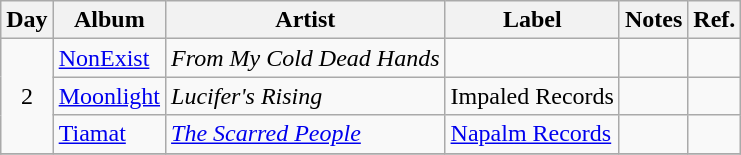<table class="wikitable">
<tr>
<th>Day</th>
<th>Album</th>
<th>Artist</th>
<th>Label</th>
<th>Notes</th>
<th>Ref.</th>
</tr>
<tr>
<td rowspan="3" style="text-align:center;">2</td>
<td><a href='#'>NonExist</a></td>
<td><em>From My Cold Dead Hands</em></td>
<td></td>
<td></td>
<td></td>
</tr>
<tr>
<td><a href='#'>Moonlight</a></td>
<td><em>Lucifer's Rising</em></td>
<td>Impaled Records</td>
<td></td>
<td></td>
</tr>
<tr>
<td><a href='#'>Tiamat</a></td>
<td><em><a href='#'>The Scarred People</a></em></td>
<td><a href='#'>Napalm Records</a></td>
<td></td>
<td></td>
</tr>
<tr>
</tr>
</table>
